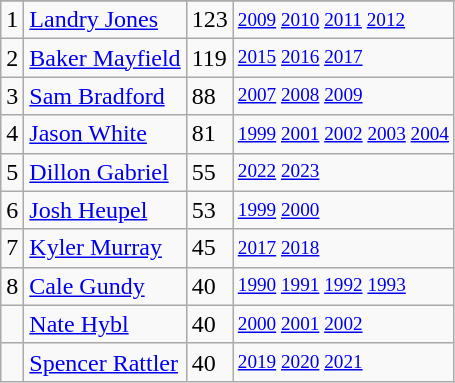<table class="wikitable">
<tr>
</tr>
<tr>
<td>1</td>
<td><a href='#'>Landry Jones</a></td>
<td>123</td>
<td style="font-size:80%;"><a href='#'>2009</a> <a href='#'>2010</a> <a href='#'>2011</a> <a href='#'>2012</a></td>
</tr>
<tr>
<td>2</td>
<td><a href='#'>Baker Mayfield</a></td>
<td>119</td>
<td style="font-size:80%;"><a href='#'>2015</a> <a href='#'>2016</a> <a href='#'>2017</a></td>
</tr>
<tr>
<td>3</td>
<td><a href='#'>Sam Bradford</a></td>
<td>88</td>
<td style="font-size:80%;"><a href='#'>2007</a> <a href='#'>2008</a> <a href='#'>2009</a></td>
</tr>
<tr>
<td>4</td>
<td><a href='#'>Jason White</a></td>
<td>81</td>
<td style="font-size:80%;"><a href='#'>1999</a> <a href='#'>2001</a> <a href='#'>2002</a> <a href='#'>2003</a> <a href='#'>2004</a></td>
</tr>
<tr>
<td>5</td>
<td><a href='#'>Dillon Gabriel</a></td>
<td>55</td>
<td style="font-size:80%;"><a href='#'>2022</a> <a href='#'>2023</a></td>
</tr>
<tr>
<td>6</td>
<td><a href='#'>Josh Heupel</a></td>
<td>53</td>
<td style="font-size:80%;"><a href='#'>1999</a> <a href='#'>2000</a></td>
</tr>
<tr>
<td>7</td>
<td><a href='#'>Kyler Murray</a></td>
<td>45</td>
<td style="font-size:80%;"><a href='#'>2017</a> <a href='#'>2018</a></td>
</tr>
<tr>
<td>8</td>
<td><a href='#'>Cale Gundy</a></td>
<td>40</td>
<td style="font-size:80%;"><a href='#'>1990</a> <a href='#'>1991</a> <a href='#'>1992</a> <a href='#'>1993</a></td>
</tr>
<tr>
<td></td>
<td><a href='#'>Nate Hybl</a></td>
<td>40</td>
<td style="font-size:80%;"><a href='#'>2000</a> <a href='#'>2001</a> <a href='#'>2002</a></td>
</tr>
<tr>
<td></td>
<td><a href='#'>Spencer Rattler</a></td>
<td>40</td>
<td style="font-size:80%;"><a href='#'>2019</a> <a href='#'>2020</a> <a href='#'>2021</a></td>
</tr>
</table>
